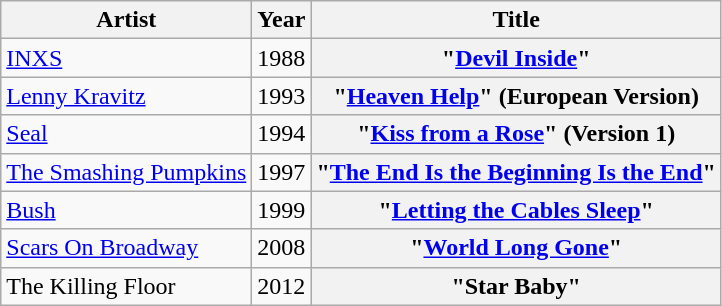<table class="wikitable sortable plainrowheaders">
<tr>
<th scope="col">Artist</th>
<th scope="col">Year</th>
<th scope="col">Title</th>
</tr>
<tr>
<td><a href='#'>INXS</a></td>
<td>1988</td>
<th scope="row">"<a href='#'>Devil Inside</a>"</th>
</tr>
<tr>
<td><a href='#'>Lenny Kravitz</a></td>
<td>1993</td>
<th scope="row">"<a href='#'>Heaven Help</a>" (European Version)</th>
</tr>
<tr>
<td><a href='#'>Seal</a></td>
<td>1994</td>
<th scope="row">"<a href='#'>Kiss from a Rose</a>" (Version 1)</th>
</tr>
<tr>
<td><a href='#'>The Smashing Pumpkins</a></td>
<td>1997</td>
<th scope="row">"<a href='#'>The End Is the Beginning Is the End</a>"</th>
</tr>
<tr>
<td><a href='#'>Bush</a></td>
<td>1999</td>
<th scope="row">"<a href='#'>Letting the Cables Sleep</a>"</th>
</tr>
<tr>
<td><a href='#'>Scars On Broadway</a></td>
<td>2008</td>
<th scope="row">"<a href='#'>World Long Gone</a>"</th>
</tr>
<tr>
<td>The Killing Floor</td>
<td>2012</td>
<th scope="row">"Star Baby"</th>
</tr>
</table>
